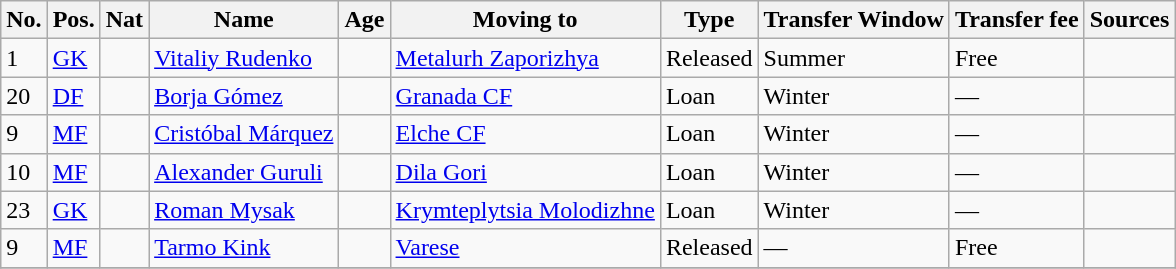<table class="wikitable">
<tr>
<th>No.</th>
<th>Pos.</th>
<th>Nat</th>
<th>Name</th>
<th>Age</th>
<th>Moving to</th>
<th>Type</th>
<th>Transfer Window</th>
<th>Transfer fee</th>
<th>Sources</th>
</tr>
<tr>
<td>1</td>
<td><a href='#'>GK</a></td>
<td></td>
<td><a href='#'>Vitaliy Rudenko</a></td>
<td></td>
<td><a href='#'>Metalurh Zaporizhya</a></td>
<td>Released</td>
<td>Summer</td>
<td>Free</td>
<td></td>
</tr>
<tr>
<td>20</td>
<td><a href='#'>DF</a></td>
<td></td>
<td><a href='#'>Borja Gómez</a></td>
<td></td>
<td> <a href='#'>Granada CF</a></td>
<td>Loan</td>
<td>Winter</td>
<td>—</td>
<td></td>
</tr>
<tr>
<td>9</td>
<td><a href='#'>MF</a></td>
<td></td>
<td><a href='#'>Cristóbal Márquez</a></td>
<td></td>
<td> <a href='#'>Elche CF</a></td>
<td>Loan</td>
<td>Winter</td>
<td>—</td>
<td></td>
</tr>
<tr>
<td>10</td>
<td><a href='#'>MF</a></td>
<td></td>
<td><a href='#'>Alexander Guruli</a></td>
<td></td>
<td> <a href='#'>Dila Gori</a></td>
<td>Loan</td>
<td>Winter</td>
<td>—</td>
<td></td>
</tr>
<tr>
<td>23</td>
<td><a href='#'>GK</a></td>
<td></td>
<td><a href='#'>Roman Mysak</a></td>
<td></td>
<td><a href='#'>Krymteplytsia Molodizhne</a></td>
<td>Loan</td>
<td>Winter</td>
<td>—</td>
<td></td>
</tr>
<tr>
<td>9</td>
<td><a href='#'>MF</a></td>
<td></td>
<td><a href='#'>Tarmo Kink</a></td>
<td></td>
<td> <a href='#'>Varese</a></td>
<td>Released</td>
<td>—</td>
<td>Free</td>
<td></td>
</tr>
<tr>
</tr>
</table>
